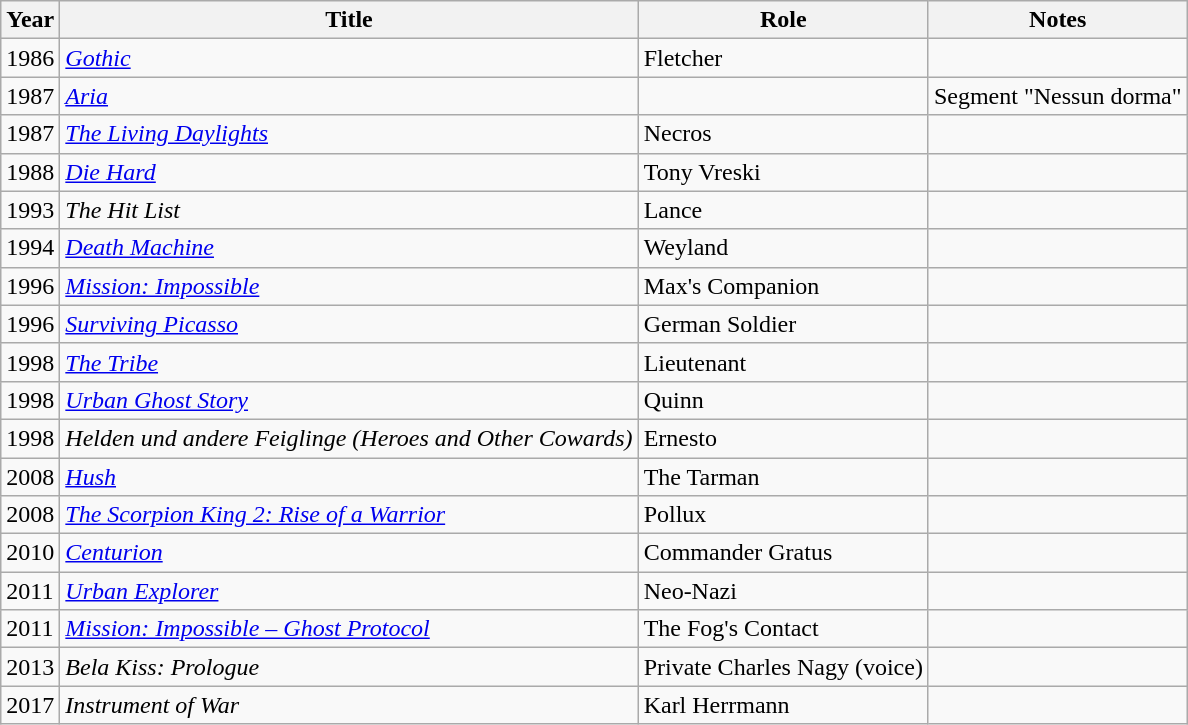<table class="wikitable sortable">
<tr>
<th>Year</th>
<th>Title</th>
<th>Role</th>
<th>Notes</th>
</tr>
<tr>
<td>1986</td>
<td><em><a href='#'>Gothic</a></em></td>
<td>Fletcher</td>
<td></td>
</tr>
<tr>
<td>1987</td>
<td><em><a href='#'>Aria</a></em></td>
<td></td>
<td>Segment "Nessun dorma"</td>
</tr>
<tr>
<td>1987</td>
<td><em><a href='#'>The Living Daylights</a></em></td>
<td>Necros</td>
<td></td>
</tr>
<tr>
<td>1988</td>
<td><em><a href='#'>Die Hard</a></em></td>
<td>Tony Vreski</td>
<td></td>
</tr>
<tr>
<td>1993</td>
<td><em>The Hit List</em></td>
<td>Lance</td>
<td></td>
</tr>
<tr>
<td>1994</td>
<td><em><a href='#'>Death Machine</a></em></td>
<td>Weyland</td>
<td></td>
</tr>
<tr>
<td>1996</td>
<td><em><a href='#'>Mission: Impossible</a></em></td>
<td>Max's Companion</td>
<td></td>
</tr>
<tr>
<td>1996</td>
<td><em><a href='#'>Surviving Picasso</a></em></td>
<td>German Soldier</td>
<td></td>
</tr>
<tr>
<td>1998</td>
<td><em><a href='#'>The Tribe</a></em></td>
<td>Lieutenant</td>
<td></td>
</tr>
<tr>
<td>1998</td>
<td><em><a href='#'>Urban Ghost Story</a></em></td>
<td>Quinn</td>
<td></td>
</tr>
<tr>
<td>1998</td>
<td><em>Helden und andere Feiglinge (Heroes and Other Cowards)</em></td>
<td>Ernesto</td>
<td></td>
</tr>
<tr>
<td>2008</td>
<td><em><a href='#'>Hush</a></em></td>
<td>The Tarman</td>
<td></td>
</tr>
<tr>
<td>2008</td>
<td><em><a href='#'>The Scorpion King 2: Rise of a Warrior</a></em></td>
<td>Pollux</td>
<td></td>
</tr>
<tr>
<td>2010</td>
<td><em><a href='#'>Centurion</a></em></td>
<td>Commander Gratus</td>
<td></td>
</tr>
<tr>
<td>2011</td>
<td><em><a href='#'>Urban Explorer</a></em></td>
<td>Neo-Nazi</td>
<td></td>
</tr>
<tr>
<td>2011</td>
<td><em><a href='#'>Mission: Impossible – Ghost Protocol</a></em></td>
<td>The Fog's Contact</td>
<td></td>
</tr>
<tr>
<td>2013</td>
<td><em>Bela Kiss: Prologue</em></td>
<td>Private Charles Nagy (voice)</td>
<td></td>
</tr>
<tr>
<td>2017</td>
<td><em>Instrument of War</em></td>
<td>Karl Herrmann</td>
<td></td>
</tr>
</table>
